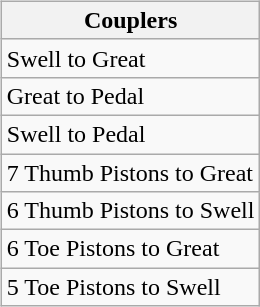<table class="wikitable" align="left" style="margin: 5px;">
<tr>
<th>Couplers</th>
</tr>
<tr>
<td>Swell to Great</td>
</tr>
<tr>
<td>Great to Pedal</td>
</tr>
<tr>
<td>Swell to Pedal</td>
</tr>
<tr>
<td>7 Thumb Pistons to Great</td>
</tr>
<tr>
<td>6 Thumb Pistons to Swell</td>
</tr>
<tr>
<td>6 Toe Pistons to Great</td>
</tr>
<tr>
<td>5 Toe Pistons to Swell</td>
</tr>
</table>
